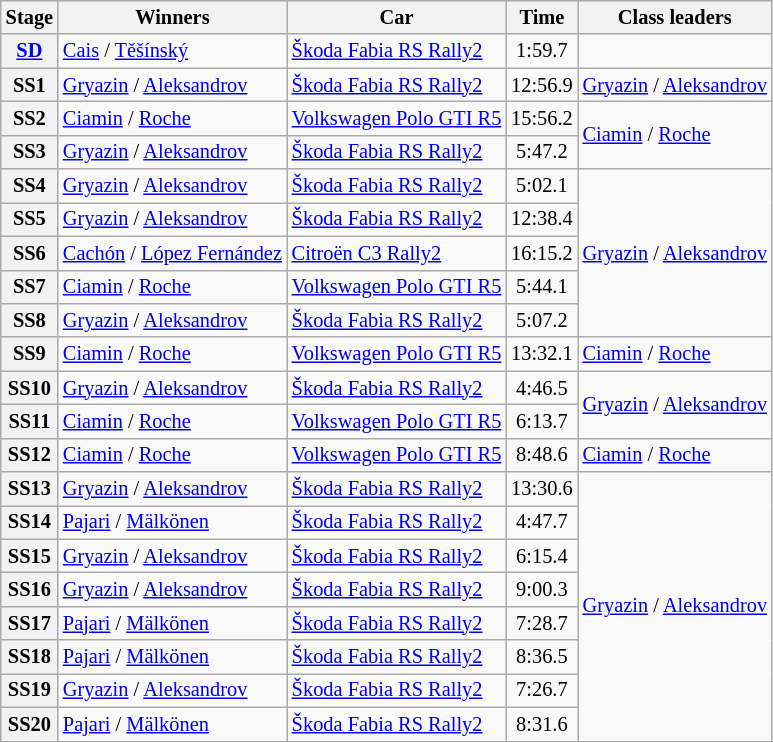<table class="wikitable" style="font-size:85%">
<tr>
<th>Stage</th>
<th>Winners</th>
<th>Car</th>
<th>Time</th>
<th>Class leaders</th>
</tr>
<tr>
<th><a href='#'>SD</a></th>
<td><a href='#'>Cais</a> / <a href='#'>Těšínský</a></td>
<td><a href='#'>Škoda Fabia RS Rally2</a></td>
<td align="center">1:59.7</td>
<td></td>
</tr>
<tr>
<th>SS1</th>
<td><a href='#'>Gryazin</a> / <a href='#'>Aleksandrov</a></td>
<td><a href='#'>Škoda Fabia RS Rally2</a></td>
<td align="center">12:56.9</td>
<td><a href='#'>Gryazin</a> / <a href='#'>Aleksandrov</a></td>
</tr>
<tr>
<th>SS2</th>
<td><a href='#'>Ciamin</a> / <a href='#'>Roche</a></td>
<td><a href='#'>Volkswagen Polo GTI R5</a></td>
<td align="center">15:56.2</td>
<td rowspan="2"><a href='#'>Ciamin</a> / <a href='#'>Roche</a></td>
</tr>
<tr>
<th>SS3</th>
<td><a href='#'>Gryazin</a> / <a href='#'>Aleksandrov</a></td>
<td><a href='#'>Škoda Fabia RS Rally2</a></td>
<td align="center">5:47.2</td>
</tr>
<tr>
<th>SS4</th>
<td><a href='#'>Gryazin</a> / <a href='#'>Aleksandrov</a></td>
<td><a href='#'>Škoda Fabia RS Rally2</a></td>
<td align="center">5:02.1</td>
<td rowspan="5"><a href='#'>Gryazin</a> / <a href='#'>Aleksandrov</a></td>
</tr>
<tr>
<th>SS5</th>
<td><a href='#'>Gryazin</a> / <a href='#'>Aleksandrov</a></td>
<td><a href='#'>Škoda Fabia RS Rally2</a></td>
<td align="center">12:38.4</td>
</tr>
<tr>
<th>SS6</th>
<td><a href='#'>Cachón</a> / <a href='#'>López Fernández</a></td>
<td><a href='#'>Citroën C3 Rally2</a></td>
<td align="center">16:15.2</td>
</tr>
<tr>
<th>SS7</th>
<td><a href='#'>Ciamin</a> / <a href='#'>Roche</a></td>
<td><a href='#'>Volkswagen Polo GTI R5</a></td>
<td align="center">5:44.1</td>
</tr>
<tr>
<th>SS8</th>
<td><a href='#'>Gryazin</a> / <a href='#'>Aleksandrov</a></td>
<td><a href='#'>Škoda Fabia RS Rally2</a></td>
<td align="center">5:07.2</td>
</tr>
<tr>
<th>SS9</th>
<td><a href='#'>Ciamin</a> / <a href='#'>Roche</a></td>
<td><a href='#'>Volkswagen Polo GTI R5</a></td>
<td align="center">13:32.1</td>
<td><a href='#'>Ciamin</a> / <a href='#'>Roche</a></td>
</tr>
<tr>
<th>SS10</th>
<td><a href='#'>Gryazin</a> / <a href='#'>Aleksandrov</a></td>
<td><a href='#'>Škoda Fabia RS Rally2</a></td>
<td align="center">4:46.5</td>
<td rowspan="2"><a href='#'>Gryazin</a> / <a href='#'>Aleksandrov</a></td>
</tr>
<tr>
<th>SS11</th>
<td><a href='#'>Ciamin</a> / <a href='#'>Roche</a></td>
<td><a href='#'>Volkswagen Polo GTI R5</a></td>
<td align="center">6:13.7</td>
</tr>
<tr>
<th>SS12</th>
<td><a href='#'>Ciamin</a> / <a href='#'>Roche</a></td>
<td><a href='#'>Volkswagen Polo GTI R5</a></td>
<td align="center">8:48.6</td>
<td><a href='#'>Ciamin</a> / <a href='#'>Roche</a></td>
</tr>
<tr>
<th>SS13</th>
<td><a href='#'>Gryazin</a> / <a href='#'>Aleksandrov</a></td>
<td><a href='#'>Škoda Fabia RS Rally2</a></td>
<td align="center">13:30.6</td>
<td rowspan="8"><a href='#'>Gryazin</a> / <a href='#'>Aleksandrov</a></td>
</tr>
<tr>
<th>SS14</th>
<td><a href='#'>Pajari</a> / <a href='#'>Mälkönen</a></td>
<td><a href='#'>Škoda Fabia RS Rally2</a></td>
<td align="center">4:47.7</td>
</tr>
<tr>
<th>SS15</th>
<td><a href='#'>Gryazin</a> / <a href='#'>Aleksandrov</a></td>
<td><a href='#'>Škoda Fabia RS Rally2</a></td>
<td align="center">6:15.4</td>
</tr>
<tr>
<th>SS16</th>
<td><a href='#'>Gryazin</a> / <a href='#'>Aleksandrov</a></td>
<td><a href='#'>Škoda Fabia RS Rally2</a></td>
<td align="center">9:00.3</td>
</tr>
<tr>
<th>SS17</th>
<td><a href='#'>Pajari</a> / <a href='#'>Mälkönen</a></td>
<td><a href='#'>Škoda Fabia RS Rally2</a></td>
<td align="center">7:28.7</td>
</tr>
<tr>
<th>SS18</th>
<td><a href='#'>Pajari</a> / <a href='#'>Mälkönen</a></td>
<td><a href='#'>Škoda Fabia RS Rally2</a></td>
<td align="center">8:36.5</td>
</tr>
<tr>
<th>SS19</th>
<td><a href='#'>Gryazin</a> / <a href='#'>Aleksandrov</a></td>
<td><a href='#'>Škoda Fabia RS Rally2</a></td>
<td align="center">7:26.7</td>
</tr>
<tr>
<th>SS20</th>
<td><a href='#'>Pajari</a> / <a href='#'>Mälkönen</a></td>
<td><a href='#'>Škoda Fabia RS Rally2</a></td>
<td align="center">8:31.6</td>
</tr>
<tr>
</tr>
</table>
